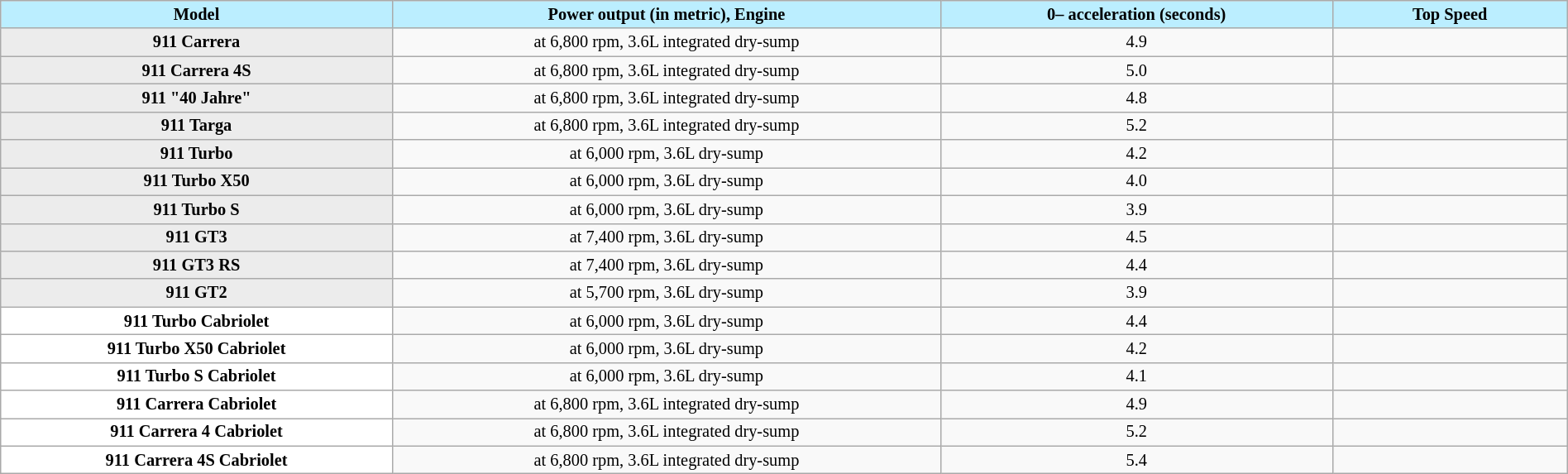<table class="wikitable" style="font-size:85%; text-align:center; width:100%;">
<tr>
<th style="width:10%; background:#bef;">Model</th>
<th style="width:14%; background:#bef;">Power output (in metric), Engine</th>
<th style="width:10%; background:#bef;">0– acceleration (seconds)</th>
<th style="width:6%; background:#bef;">Top Speed</th>
</tr>
<tr>
<th style="background: #ececec;">911 Carrera</th>
<td> at 6,800 rpm, 3.6L integrated dry-sump</td>
<td>4.9</td>
<td></td>
</tr>
<tr>
<th style="background: #ececec;">911 Carrera 4S</th>
<td> at 6,800 rpm, 3.6L integrated dry-sump</td>
<td>5.0</td>
<td></td>
</tr>
<tr>
<th style="background: #ececec;">911 "40 Jahre"</th>
<td> at 6,800 rpm, 3.6L integrated dry-sump</td>
<td>4.8</td>
<td></td>
</tr>
<tr>
<th style="background: #ececec;">911 Targa</th>
<td> at 6,800 rpm, 3.6L integrated dry-sump</td>
<td>5.2</td>
<td></td>
</tr>
<tr>
<th style="background: #ececec;">911 Turbo</th>
<td> at 6,000 rpm, 3.6L dry-sump</td>
<td>4.2</td>
<td></td>
</tr>
<tr>
<th style="background: #ececec;">911 Turbo X50</th>
<td> at 6,000 rpm, 3.6L dry-sump</td>
<td>4.0</td>
<td></td>
</tr>
<tr>
<th style="background: #ececec;">911 Turbo S</th>
<td> at 6,000 rpm, 3.6L dry-sump</td>
<td>3.9</td>
<td></td>
</tr>
<tr>
<th style="background: #ececec;">911 GT3</th>
<td> at 7,400 rpm, 3.6L dry-sump</td>
<td>4.5</td>
<td></td>
</tr>
<tr>
<th style="background: #ececec;">911 GT3 RS</th>
<td> at 7,400 rpm, 3.6L dry-sump</td>
<td>4.4</td>
<td></td>
</tr>
<tr>
<th style="background: #ececec;">911 GT2</th>
<td> at 5,700 rpm, 3.6L dry-sump</td>
<td>3.9</td>
<td></td>
</tr>
<tr>
<th style="background:#fff;">911 Turbo Cabriolet</th>
<td> at 6,000 rpm, 3.6L dry-sump</td>
<td>4.4</td>
<td></td>
</tr>
<tr>
<th style="background:#fff;">911 Turbo X50 Cabriolet</th>
<td> at 6,000 rpm, 3.6L dry-sump</td>
<td>4.2</td>
<td></td>
</tr>
<tr>
<th style="background:#fff;">911 Turbo S Cabriolet</th>
<td> at 6,000 rpm, 3.6L dry-sump</td>
<td>4.1</td>
<td></td>
</tr>
<tr>
<th style="background:#fff;">911 Carrera Cabriolet</th>
<td> at 6,800 rpm, 3.6L integrated dry-sump</td>
<td>4.9</td>
<td></td>
</tr>
<tr>
<th style="background:#fff;">911 Carrera 4 Cabriolet</th>
<td> at 6,800 rpm, 3.6L integrated dry-sump</td>
<td>5.2</td>
<td></td>
</tr>
<tr>
<th style="background:#fff;">911 Carrera 4S Cabriolet</th>
<td> at 6,800 rpm, 3.6L integrated dry-sump</td>
<td>5.4</td>
<td></td>
</tr>
</table>
